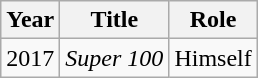<table class="wikitable">
<tr>
<th>Year</th>
<th>Title</th>
<th>Role</th>
</tr>
<tr>
<td>2017</td>
<td><em>Super 100</em></td>
<td>Himself</td>
</tr>
</table>
